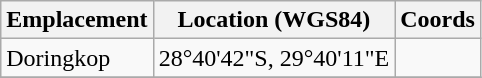<table class="wikitable">
<tr>
<th>Emplacement</th>
<th>Location (WGS84)</th>
<th>Coords</th>
</tr>
<tr>
<td>Doringkop</td>
<td>28°40'42"S, 29°40'11"E</td>
<td></td>
</tr>
<tr>
</tr>
</table>
